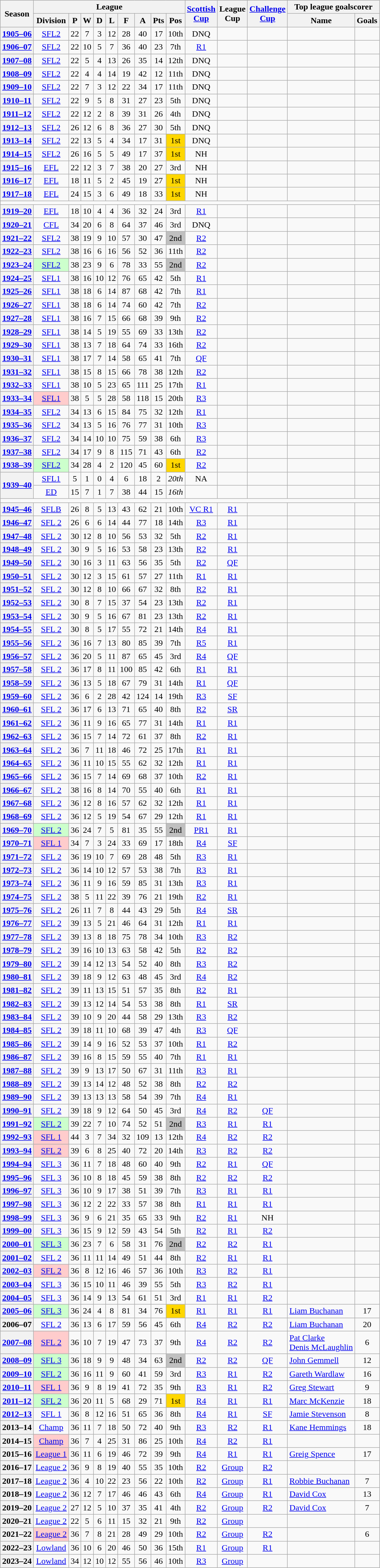<table class="wikitable sortable plainrowheaders" style="text-align: center">
<tr>
<th rowspan=2>Season</th>
<th colspan=9>League</th>
<th rowspan=2><a href='#'>Scottish<br>Cup</a></th>
<th rowspan=2>League<br>Cup</th>
<th rowspan=2><a href='#'>Challenge<br>Cup</a></th>
<th colspan=2>Top league goalscorer</th>
</tr>
<tr>
<th>Division</th>
<th>P</th>
<th>W</th>
<th>D</th>
<th>L</th>
<th>F</th>
<th>A</th>
<th>Pts</th>
<th data-sort-type="number">Pos</th>
<th class="unsortable">Name</th>
<th class="unsortable">Goals</th>
</tr>
<tr>
<th scope=row><a href='#'>1905–06</a></th>
<td><a href='#'>SFL2</a></td>
<td>22</td>
<td>7</td>
<td>3</td>
<td>12</td>
<td>28</td>
<td>40</td>
<td>17</td>
<td>10th</td>
<td>DNQ</td>
<td></td>
<td></td>
<td></td>
<td></td>
</tr>
<tr>
<th scope=row><a href='#'>1906–07</a></th>
<td><a href='#'>SFL2</a></td>
<td>22</td>
<td>10</td>
<td>5</td>
<td>7</td>
<td>36</td>
<td>40</td>
<td>23</td>
<td>7th</td>
<td><a href='#'>R1</a></td>
<td></td>
<td></td>
<td></td>
<td></td>
</tr>
<tr>
<th scope=row><a href='#'>1907–08</a></th>
<td><a href='#'>SFL2</a></td>
<td>22</td>
<td>5</td>
<td>4</td>
<td>13</td>
<td>26</td>
<td>35</td>
<td>14</td>
<td>12th</td>
<td>DNQ</td>
<td></td>
<td></td>
<td></td>
<td></td>
</tr>
<tr>
<th scope=row><a href='#'>1908–09</a></th>
<td><a href='#'>SFL2</a></td>
<td>22</td>
<td>4</td>
<td>4</td>
<td>14</td>
<td>19</td>
<td>42</td>
<td>12</td>
<td>11th</td>
<td>DNQ</td>
<td></td>
<td></td>
<td></td>
<td></td>
</tr>
<tr>
<th scope=row><a href='#'>1909–10</a></th>
<td><a href='#'>SFL2</a></td>
<td>22</td>
<td>7</td>
<td>3</td>
<td>12</td>
<td>22</td>
<td>34</td>
<td>17</td>
<td>11th</td>
<td>DNQ</td>
<td></td>
<td></td>
<td></td>
<td></td>
</tr>
<tr>
<th scope=row><a href='#'>1910–11</a></th>
<td><a href='#'>SFL2</a></td>
<td>22</td>
<td>9</td>
<td>5</td>
<td>8</td>
<td>31</td>
<td>27</td>
<td>23</td>
<td>5th</td>
<td>DNQ</td>
<td></td>
<td></td>
<td></td>
<td></td>
</tr>
<tr>
<th scope=row><a href='#'>1911–12</a></th>
<td><a href='#'>SFL2</a></td>
<td>22</td>
<td>12</td>
<td>2</td>
<td>8</td>
<td>39</td>
<td>31</td>
<td>26</td>
<td>4th</td>
<td>DNQ</td>
<td></td>
<td></td>
<td></td>
<td></td>
</tr>
<tr>
<th scope=row><a href='#'>1912–13</a></th>
<td><a href='#'>SFL2</a></td>
<td>26</td>
<td>12</td>
<td>6</td>
<td>8</td>
<td>36</td>
<td>27</td>
<td>30</td>
<td>5th</td>
<td>DNQ</td>
<td></td>
<td></td>
<td></td>
<td></td>
</tr>
<tr>
<th scope=row><a href='#'>1913–14</a></th>
<td><a href='#'>SFL2</a></td>
<td>22</td>
<td>13</td>
<td>5</td>
<td>4</td>
<td>34</td>
<td>17</td>
<td>31</td>
<td bgcolor=gold align="center">1st</td>
<td>DNQ</td>
<td></td>
<td></td>
<td></td>
<td></td>
</tr>
<tr>
<th scope=row><a href='#'>1914–15</a></th>
<td><a href='#'>SFL2</a></td>
<td>26</td>
<td>16</td>
<td>5</td>
<td>5</td>
<td>49</td>
<td>17</td>
<td>37</td>
<td bgcolor=gold align="center">1st</td>
<td>NH</td>
<td></td>
<td></td>
<td></td>
<td></td>
</tr>
<tr>
<th scope=row><a href='#'>1915–16</a></th>
<td><a href='#'>EFL</a></td>
<td>22</td>
<td>12</td>
<td>3</td>
<td>7</td>
<td>38</td>
<td>20</td>
<td>27</td>
<td>3rd</td>
<td>NH</td>
<td></td>
<td></td>
<td></td>
<td></td>
</tr>
<tr>
<th scope=row><a href='#'>1916–17</a></th>
<td><a href='#'>EFL</a></td>
<td>18</td>
<td>11</td>
<td>5</td>
<td>2</td>
<td>45</td>
<td>19</td>
<td>27</td>
<td bgcolor=gold align="center">1st</td>
<td>NH</td>
<td></td>
<td></td>
<td></td>
<td></td>
</tr>
<tr>
<th scope=row><a href='#'>1917–18</a></th>
<td><a href='#'>EFL</a></td>
<td>24</td>
<td>15</td>
<td>3</td>
<td>6</td>
<td>49</td>
<td>18</td>
<td>33</td>
<td bgcolor=gold align="center">1st</td>
<td>NH</td>
<td></td>
<td></td>
<td></td>
<td></td>
</tr>
<tr>
<td colspan=16></td>
</tr>
<tr>
<th scope=row><a href='#'>1919–20</a></th>
<td><a href='#'>EFL</a></td>
<td>18</td>
<td>10</td>
<td>4</td>
<td>4</td>
<td>36</td>
<td>32</td>
<td>24</td>
<td>3rd</td>
<td><a href='#'>R1</a></td>
<td></td>
<td></td>
<td></td>
<td></td>
</tr>
<tr>
<th scope=row><a href='#'>1920–21</a></th>
<td><a href='#'>CFL</a></td>
<td>34</td>
<td>20</td>
<td>6</td>
<td>8</td>
<td>64</td>
<td>37</td>
<td>46</td>
<td>3rd</td>
<td>DNQ</td>
<td></td>
<td></td>
<td></td>
<td></td>
</tr>
<tr>
<th scope=row><a href='#'>1921–22</a></th>
<td><a href='#'>SFL2</a></td>
<td>38</td>
<td>19</td>
<td>9</td>
<td>10</td>
<td>57</td>
<td>30</td>
<td>47</td>
<td bgcolor="silver" align="center">2nd</td>
<td><a href='#'>R2</a></td>
<td></td>
<td></td>
<td></td>
<td></td>
</tr>
<tr>
<th scope=row><a href='#'>1922–23</a></th>
<td><a href='#'>SFL2</a></td>
<td>38</td>
<td>16</td>
<td>6</td>
<td>16</td>
<td>56</td>
<td>52</td>
<td>36</td>
<td>11th</td>
<td><a href='#'>R2</a></td>
<td></td>
<td></td>
<td></td>
<td></td>
</tr>
<tr>
<th scope=row><a href='#'>1923–24</a></th>
<td bgcolor=CCFFCC align="center"><a href='#'>SFL2</a></td>
<td>38</td>
<td>23</td>
<td>9</td>
<td>6</td>
<td>78</td>
<td>33</td>
<td>55</td>
<td bgcolor="silver" align="center">2nd</td>
<td><a href='#'>R2</a></td>
<td></td>
<td></td>
<td></td>
<td></td>
</tr>
<tr>
<th scope=row><a href='#'>1924–25</a></th>
<td><a href='#'>SFL1</a></td>
<td>38</td>
<td>16</td>
<td>10</td>
<td>12</td>
<td>76</td>
<td>65</td>
<td>42</td>
<td>5th</td>
<td><a href='#'>R1</a></td>
<td></td>
<td></td>
<td></td>
<td></td>
</tr>
<tr>
<th scope=row><a href='#'>1925–26</a></th>
<td><a href='#'>SFL1</a></td>
<td>38</td>
<td>18</td>
<td>6</td>
<td>14</td>
<td>87</td>
<td>68</td>
<td>42</td>
<td>7th</td>
<td><a href='#'>R1</a></td>
<td></td>
<td></td>
<td></td>
<td></td>
</tr>
<tr>
<th scope=row><a href='#'>1926–27</a></th>
<td><a href='#'>SFL1</a></td>
<td>38</td>
<td>18</td>
<td>6</td>
<td>14</td>
<td>74</td>
<td>60</td>
<td>42</td>
<td>7th</td>
<td><a href='#'>R2</a></td>
<td></td>
<td></td>
<td></td>
<td></td>
</tr>
<tr>
<th scope=row><a href='#'>1927–28</a></th>
<td><a href='#'>SFL1</a></td>
<td>38</td>
<td>16</td>
<td>7</td>
<td>15</td>
<td>66</td>
<td>68</td>
<td>39</td>
<td>9th</td>
<td><a href='#'>R2</a></td>
<td></td>
<td></td>
<td></td>
<td></td>
</tr>
<tr>
<th scope=row><a href='#'>1928–29</a></th>
<td><a href='#'>SFL1</a></td>
<td>38</td>
<td>14</td>
<td>5</td>
<td>19</td>
<td>55</td>
<td>69</td>
<td>33</td>
<td>13th</td>
<td><a href='#'>R2</a></td>
<td></td>
<td></td>
<td></td>
<td></td>
</tr>
<tr>
<th scope=row><a href='#'>1929–30</a></th>
<td><a href='#'>SFL1</a></td>
<td>38</td>
<td>13</td>
<td>7</td>
<td>18</td>
<td>64</td>
<td>74</td>
<td>33</td>
<td>16th</td>
<td><a href='#'>R2</a></td>
<td></td>
<td></td>
<td></td>
<td></td>
</tr>
<tr>
<th scope=row><a href='#'>1930–31</a></th>
<td><a href='#'>SFL1</a></td>
<td>38</td>
<td>17</td>
<td>7</td>
<td>14</td>
<td>58</td>
<td>65</td>
<td>41</td>
<td>7th</td>
<td><a href='#'>QF</a></td>
<td></td>
<td></td>
<td></td>
<td></td>
</tr>
<tr>
<th scope=row><a href='#'>1931–32</a></th>
<td><a href='#'>SFL1</a></td>
<td>38</td>
<td>15</td>
<td>8</td>
<td>15</td>
<td>66</td>
<td>78</td>
<td>38</td>
<td>12th</td>
<td><a href='#'>R2</a></td>
<td></td>
<td></td>
<td></td>
<td></td>
</tr>
<tr>
<th scope=row><a href='#'>1932–33</a></th>
<td><a href='#'>SFL1</a></td>
<td>38</td>
<td>10</td>
<td>5</td>
<td>23</td>
<td>65</td>
<td>111</td>
<td>25</td>
<td>17th</td>
<td><a href='#'>R1</a></td>
<td></td>
<td></td>
<td></td>
<td></td>
</tr>
<tr>
<th scope=row><a href='#'>1933–34</a></th>
<td bgcolor=FFCCCC align="center"><a href='#'>SFL1</a></td>
<td>38</td>
<td>5</td>
<td>5</td>
<td>28</td>
<td>58</td>
<td>118</td>
<td>15</td>
<td>20th</td>
<td><a href='#'>R3</a></td>
<td></td>
<td></td>
<td></td>
<td></td>
</tr>
<tr>
<th scope=row><a href='#'>1934–35</a></th>
<td><a href='#'>SFL2</a></td>
<td>34</td>
<td>13</td>
<td>6</td>
<td>15</td>
<td>84</td>
<td>75</td>
<td>32</td>
<td>12th</td>
<td><a href='#'>R1</a></td>
<td></td>
<td></td>
<td></td>
<td></td>
</tr>
<tr>
<th scope=row><a href='#'>1935–36</a></th>
<td><a href='#'>SFL2</a></td>
<td>34</td>
<td>13</td>
<td>5</td>
<td>16</td>
<td>76</td>
<td>77</td>
<td>31</td>
<td>10th</td>
<td><a href='#'>R3</a></td>
<td></td>
<td></td>
<td></td>
<td></td>
</tr>
<tr>
<th scope=row><a href='#'>1936–37</a></th>
<td><a href='#'>SFL2</a></td>
<td>34</td>
<td>14</td>
<td>10</td>
<td>10</td>
<td>75</td>
<td>59</td>
<td>38</td>
<td>6th</td>
<td><a href='#'>R3</a></td>
<td></td>
<td></td>
<td></td>
<td></td>
</tr>
<tr>
<th scope=row><a href='#'>1937–38</a></th>
<td><a href='#'>SFL2</a></td>
<td>34</td>
<td>17</td>
<td>9</td>
<td>8</td>
<td>115</td>
<td>71</td>
<td>43</td>
<td>6th</td>
<td><a href='#'>R2</a></td>
<td></td>
<td></td>
<td></td>
<td></td>
</tr>
<tr>
<th scope=row><a href='#'>1938–39</a></th>
<td bgcolor=CCFFCC align="center"><a href='#'>SFL2</a></td>
<td>34</td>
<td>28</td>
<td>4</td>
<td>2</td>
<td>120</td>
<td>45</td>
<td>60</td>
<td bgcolor=gold align="center">1st</td>
<td><a href='#'>R2</a></td>
<td></td>
<td></td>
<td></td>
<td></td>
</tr>
<tr>
<th scope=row rowspan="2"><a href='#'>1939–40</a></th>
<td><a href='#'>SFL1</a></td>
<td>5</td>
<td>1</td>
<td>0</td>
<td>4</td>
<td>6</td>
<td>18</td>
<td>2</td>
<td><em>20th</em></td>
<td>NA</td>
<td></td>
<td></td>
<td></td>
<td></td>
</tr>
<tr>
<td><a href='#'>ED</a></td>
<td>15</td>
<td>7</td>
<td>1</td>
<td>7</td>
<td>38</td>
<td>44</td>
<td>15</td>
<td><em>16th</em></td>
<td></td>
<td></td>
<td></td>
<td></td>
<td></td>
</tr>
<tr>
<td colspan=16></td>
</tr>
<tr>
<th scope=row><a href='#'>1945–46</a></th>
<td><a href='#'>SFLB</a></td>
<td>26</td>
<td>8</td>
<td>5</td>
<td>13</td>
<td>43</td>
<td>62</td>
<td>21</td>
<td>10th</td>
<td><a href='#'>VC R1</a></td>
<td><a href='#'>R1</a></td>
<td></td>
<td></td>
<td></td>
</tr>
<tr>
<th scope=row><a href='#'>1946–47</a></th>
<td><a href='#'>SFL 2</a></td>
<td>26</td>
<td>6</td>
<td>6</td>
<td>14</td>
<td>44</td>
<td>77</td>
<td>18</td>
<td>14th</td>
<td><a href='#'>R3</a></td>
<td><a href='#'>R1</a></td>
<td></td>
<td></td>
<td></td>
</tr>
<tr>
<th scope=row><a href='#'>1947–48</a></th>
<td><a href='#'>SFL 2</a></td>
<td>30</td>
<td>12</td>
<td>8</td>
<td>10</td>
<td>56</td>
<td>53</td>
<td>32</td>
<td>5th</td>
<td><a href='#'>R2</a></td>
<td><a href='#'>R1</a></td>
<td></td>
<td></td>
<td></td>
</tr>
<tr>
<th scope=row><a href='#'>1948–49</a></th>
<td><a href='#'>SFL 2</a></td>
<td>30</td>
<td>9</td>
<td>5</td>
<td>16</td>
<td>53</td>
<td>58</td>
<td>23</td>
<td>13th</td>
<td><a href='#'>R2</a></td>
<td><a href='#'>R1</a></td>
<td></td>
<td></td>
<td></td>
</tr>
<tr>
<th scope=row><a href='#'>1949–50</a></th>
<td><a href='#'>SFL 2</a></td>
<td>30</td>
<td>16</td>
<td>3</td>
<td>11</td>
<td>63</td>
<td>56</td>
<td>35</td>
<td>5th</td>
<td><a href='#'>R2</a></td>
<td><a href='#'>QF</a></td>
<td></td>
<td></td>
<td></td>
</tr>
<tr>
<th scope=row><a href='#'>1950–51</a></th>
<td><a href='#'>SFL 2</a></td>
<td>30</td>
<td>12</td>
<td>3</td>
<td>15</td>
<td>61</td>
<td>57</td>
<td>27</td>
<td>11th</td>
<td><a href='#'>R1</a></td>
<td><a href='#'>R1</a></td>
<td></td>
<td></td>
<td></td>
</tr>
<tr>
<th scope=row><a href='#'>1951–52</a></th>
<td><a href='#'>SFL 2</a></td>
<td>30</td>
<td>12</td>
<td>8</td>
<td>10</td>
<td>66</td>
<td>67</td>
<td>32</td>
<td>8th</td>
<td><a href='#'>R2</a></td>
<td><a href='#'>R1</a></td>
<td></td>
<td></td>
<td></td>
</tr>
<tr>
<th scope=row><a href='#'>1952–53</a></th>
<td><a href='#'>SFL 2</a></td>
<td>30</td>
<td>8</td>
<td>7</td>
<td>15</td>
<td>37</td>
<td>54</td>
<td>23</td>
<td>13th</td>
<td><a href='#'>R2</a></td>
<td><a href='#'>R1</a></td>
<td></td>
<td></td>
<td></td>
</tr>
<tr>
<th scope=row><a href='#'>1953–54</a></th>
<td><a href='#'>SFL 2</a></td>
<td>30</td>
<td>9</td>
<td>5</td>
<td>16</td>
<td>67</td>
<td>81</td>
<td>23</td>
<td>13th</td>
<td><a href='#'>R2</a></td>
<td><a href='#'>R1</a></td>
<td></td>
<td></td>
<td></td>
</tr>
<tr>
<th scope=row><a href='#'>1954–55</a></th>
<td><a href='#'>SFL 2</a></td>
<td>30</td>
<td>8</td>
<td>5</td>
<td>17</td>
<td>55</td>
<td>72</td>
<td>21</td>
<td>14th</td>
<td><a href='#'>R4</a></td>
<td><a href='#'>R1</a></td>
<td></td>
<td></td>
<td></td>
</tr>
<tr>
<th scope=row><a href='#'>1955–56</a></th>
<td><a href='#'>SFL 2</a></td>
<td>36</td>
<td>16</td>
<td>7</td>
<td>13</td>
<td>80</td>
<td>85</td>
<td>39</td>
<td>7th</td>
<td><a href='#'>R5</a></td>
<td><a href='#'>R1</a></td>
<td></td>
<td></td>
<td></td>
</tr>
<tr>
<th scope=row><a href='#'>1956–57</a></th>
<td><a href='#'>SFL 2</a></td>
<td>36</td>
<td>20</td>
<td>5</td>
<td>11</td>
<td>87</td>
<td>65</td>
<td>45</td>
<td>3rd</td>
<td><a href='#'>R4</a></td>
<td><a href='#'>QF</a></td>
<td></td>
<td></td>
<td></td>
</tr>
<tr>
<th scope=row><a href='#'>1957–58</a></th>
<td><a href='#'>SFL 2</a></td>
<td>36</td>
<td>17</td>
<td>8</td>
<td>11</td>
<td>100</td>
<td>85</td>
<td>42</td>
<td>6th</td>
<td><a href='#'>R1</a></td>
<td><a href='#'>R1</a></td>
<td></td>
<td></td>
<td></td>
</tr>
<tr>
<th scope=row><a href='#'>1958–59</a></th>
<td><a href='#'>SFL 2</a></td>
<td>36</td>
<td>13</td>
<td>5</td>
<td>18</td>
<td>67</td>
<td>79</td>
<td>31</td>
<td>14th</td>
<td><a href='#'>R1</a></td>
<td><a href='#'>QF</a></td>
<td></td>
<td></td>
<td></td>
</tr>
<tr>
<th scope=row><a href='#'>1959–60</a></th>
<td><a href='#'>SFL 2</a></td>
<td>36</td>
<td>6</td>
<td>2</td>
<td>28</td>
<td>42</td>
<td>124</td>
<td>14</td>
<td>19th</td>
<td><a href='#'>R3</a></td>
<td><a href='#'>SF</a></td>
<td></td>
<td></td>
<td></td>
</tr>
<tr>
<th scope=row><a href='#'>1960–61</a></th>
<td><a href='#'>SFL 2</a></td>
<td>36</td>
<td>17</td>
<td>6</td>
<td>13</td>
<td>71</td>
<td>65</td>
<td>40</td>
<td>8th</td>
<td><a href='#'>R2</a></td>
<td><a href='#'>SR</a></td>
<td></td>
<td></td>
<td></td>
</tr>
<tr>
<th scope=row><a href='#'>1961–62</a></th>
<td><a href='#'>SFL 2</a></td>
<td>36</td>
<td>11</td>
<td>9</td>
<td>16</td>
<td>65</td>
<td>77</td>
<td>31</td>
<td>14th</td>
<td><a href='#'>R1</a></td>
<td><a href='#'>R1</a></td>
<td></td>
<td></td>
<td></td>
</tr>
<tr>
<th scope=row><a href='#'>1962–63</a></th>
<td><a href='#'>SFL 2</a></td>
<td>36</td>
<td>15</td>
<td>7</td>
<td>14</td>
<td>72</td>
<td>61</td>
<td>37</td>
<td>8th</td>
<td><a href='#'>R2</a></td>
<td><a href='#'>R1</a></td>
<td></td>
<td></td>
<td></td>
</tr>
<tr>
<th scope=row><a href='#'>1963–64</a></th>
<td><a href='#'>SFL 2</a></td>
<td>36</td>
<td>7</td>
<td>11</td>
<td>18</td>
<td>46</td>
<td>72</td>
<td>25</td>
<td>17th</td>
<td><a href='#'>R1</a></td>
<td><a href='#'>R1</a></td>
<td></td>
<td></td>
<td></td>
</tr>
<tr>
<th scope=row><a href='#'>1964–65</a></th>
<td><a href='#'>SFL 2</a></td>
<td>36</td>
<td>11</td>
<td>10</td>
<td>15</td>
<td>55</td>
<td>62</td>
<td>32</td>
<td>12th</td>
<td><a href='#'>R1</a></td>
<td><a href='#'>R1</a></td>
<td></td>
<td></td>
<td></td>
</tr>
<tr>
<th scope=row><a href='#'>1965–66</a></th>
<td><a href='#'>SFL 2</a></td>
<td>36</td>
<td>15</td>
<td>7</td>
<td>14</td>
<td>69</td>
<td>68</td>
<td>37</td>
<td>10th</td>
<td><a href='#'>R2</a></td>
<td><a href='#'>R1</a></td>
<td></td>
<td></td>
<td></td>
</tr>
<tr>
<th scope=row><a href='#'>1966–67</a></th>
<td><a href='#'>SFL 2</a></td>
<td>38</td>
<td>16</td>
<td>8</td>
<td>14</td>
<td>70</td>
<td>55</td>
<td>40</td>
<td>6th</td>
<td><a href='#'>R1</a></td>
<td><a href='#'>R1</a></td>
<td></td>
<td></td>
<td></td>
</tr>
<tr>
<th scope=row><a href='#'>1967–68</a></th>
<td><a href='#'>SFL 2</a></td>
<td>36</td>
<td>12</td>
<td>8</td>
<td>16</td>
<td>57</td>
<td>62</td>
<td>32</td>
<td>12th</td>
<td><a href='#'>R1</a></td>
<td><a href='#'>R1</a></td>
<td></td>
<td></td>
<td></td>
</tr>
<tr>
<th scope=row><a href='#'>1968–69</a></th>
<td><a href='#'>SFL 2</a></td>
<td>36</td>
<td>12</td>
<td>5</td>
<td>19</td>
<td>54</td>
<td>67</td>
<td>29</td>
<td>12th</td>
<td><a href='#'>R1</a></td>
<td><a href='#'>R1</a></td>
<td></td>
<td></td>
<td></td>
</tr>
<tr>
<th scope=row><a href='#'>1969–70</a></th>
<td bgcolor=CCFFCC align="center"><a href='#'>SFL 2</a></td>
<td>36</td>
<td>24</td>
<td>7</td>
<td>5</td>
<td>81</td>
<td>35</td>
<td>55</td>
<td bgcolor="silver" align="center">2nd</td>
<td><a href='#'>PR1</a></td>
<td><a href='#'>R1</a></td>
<td></td>
<td></td>
<td></td>
</tr>
<tr>
<th scope=row><a href='#'>1970–71</a></th>
<td bgcolor=FFCCCC align="center"><a href='#'>SFL 1</a></td>
<td>34</td>
<td>7</td>
<td>3</td>
<td>24</td>
<td>33</td>
<td>69</td>
<td>17</td>
<td>18th</td>
<td><a href='#'>R4</a></td>
<td><a href='#'>SF</a></td>
<td></td>
<td></td>
<td></td>
</tr>
<tr>
<th scope=row><a href='#'>1971–72</a></th>
<td><a href='#'>SFL 2</a></td>
<td>36</td>
<td>19</td>
<td>10</td>
<td>7</td>
<td>69</td>
<td>28</td>
<td>48</td>
<td>5th</td>
<td><a href='#'>R3</a></td>
<td><a href='#'>R1</a></td>
<td></td>
<td></td>
<td></td>
</tr>
<tr>
<th scope=row><a href='#'>1972–73</a></th>
<td><a href='#'>SFL 2</a></td>
<td>36</td>
<td>14</td>
<td>10</td>
<td>12</td>
<td>57</td>
<td>53</td>
<td>38</td>
<td>7th</td>
<td><a href='#'>R3</a></td>
<td><a href='#'>R1</a></td>
<td></td>
<td></td>
<td></td>
</tr>
<tr>
<th scope=row><a href='#'>1973–74</a></th>
<td><a href='#'>SFL 2</a></td>
<td>36</td>
<td>11</td>
<td>9</td>
<td>16</td>
<td>59</td>
<td>85</td>
<td>31</td>
<td>13th</td>
<td><a href='#'>R3</a></td>
<td><a href='#'>R1</a></td>
<td></td>
<td></td>
<td></td>
</tr>
<tr>
<th scope=row><a href='#'>1974–75</a></th>
<td><a href='#'>SFL 2</a></td>
<td>38</td>
<td>5</td>
<td>11</td>
<td>22</td>
<td>39</td>
<td>76</td>
<td>21</td>
<td>19th</td>
<td><a href='#'>R2</a></td>
<td><a href='#'>R1</a></td>
<td></td>
<td></td>
<td></td>
</tr>
<tr>
<th scope=row><a href='#'>1975–76</a></th>
<td><a href='#'>SFL 2</a></td>
<td>26</td>
<td>11</td>
<td>7</td>
<td>8</td>
<td>44</td>
<td>43</td>
<td>29</td>
<td>5th</td>
<td><a href='#'>R4</a></td>
<td><a href='#'>SR</a></td>
<td></td>
<td></td>
<td></td>
</tr>
<tr>
<th scope=row><a href='#'>1976–77</a></th>
<td><a href='#'>SFL 2</a></td>
<td>39</td>
<td>13</td>
<td>5</td>
<td>21</td>
<td>46</td>
<td>64</td>
<td>31</td>
<td>12th</td>
<td><a href='#'>R1</a></td>
<td><a href='#'>R1</a></td>
<td></td>
<td></td>
<td></td>
</tr>
<tr>
<th scope=row><a href='#'>1977–78</a></th>
<td><a href='#'>SFL 2</a></td>
<td>39</td>
<td>13</td>
<td>8</td>
<td>18</td>
<td>75</td>
<td>78</td>
<td>34</td>
<td>10th</td>
<td><a href='#'>R3</a></td>
<td><a href='#'>R2</a></td>
<td></td>
<td></td>
<td></td>
</tr>
<tr>
<th scope=row><a href='#'>1978–79</a></th>
<td><a href='#'>SFL 2</a></td>
<td>39</td>
<td>16</td>
<td>10</td>
<td>13</td>
<td>63</td>
<td>58</td>
<td>42</td>
<td>5th</td>
<td><a href='#'>R2</a></td>
<td><a href='#'>R2</a></td>
<td></td>
<td></td>
<td></td>
</tr>
<tr>
<th scope=row><a href='#'>1979–80</a></th>
<td><a href='#'>SFL 2</a></td>
<td>39</td>
<td>14</td>
<td>12</td>
<td>13</td>
<td>54</td>
<td>52</td>
<td>40</td>
<td>8th</td>
<td><a href='#'>R3</a></td>
<td><a href='#'>R2</a></td>
<td></td>
<td></td>
<td></td>
</tr>
<tr>
<th scope=row><a href='#'>1980–81</a></th>
<td><a href='#'>SFL 2</a></td>
<td>39</td>
<td>18</td>
<td>9</td>
<td>12</td>
<td>63</td>
<td>48</td>
<td>45</td>
<td>3rd</td>
<td><a href='#'>R4</a></td>
<td><a href='#'>R2</a></td>
<td></td>
<td></td>
<td></td>
</tr>
<tr>
<th scope=row><a href='#'>1981–82</a></th>
<td><a href='#'>SFL 2</a></td>
<td>39</td>
<td>11</td>
<td>13</td>
<td>15</td>
<td>51</td>
<td>57</td>
<td>35</td>
<td>8th</td>
<td><a href='#'>R2</a></td>
<td><a href='#'>R1</a></td>
<td></td>
<td></td>
<td></td>
</tr>
<tr>
<th scope=row><a href='#'>1982–83</a></th>
<td><a href='#'>SFL 2</a></td>
<td>39</td>
<td>13</td>
<td>12</td>
<td>14</td>
<td>54</td>
<td>53</td>
<td>38</td>
<td>8th</td>
<td><a href='#'>R1</a></td>
<td><a href='#'>SR</a></td>
<td></td>
<td></td>
<td></td>
</tr>
<tr>
<th scope=row><a href='#'>1983–84</a></th>
<td><a href='#'>SFL 2</a></td>
<td>39</td>
<td>10</td>
<td>9</td>
<td>20</td>
<td>44</td>
<td>58</td>
<td>29</td>
<td>13th</td>
<td><a href='#'>R3</a></td>
<td><a href='#'>R2</a></td>
<td></td>
<td></td>
<td></td>
</tr>
<tr>
<th scope=row><a href='#'>1984–85</a></th>
<td><a href='#'>SFL 2</a></td>
<td>39</td>
<td>18</td>
<td>11</td>
<td>10</td>
<td>68</td>
<td>39</td>
<td>47</td>
<td>4th</td>
<td><a href='#'>R3</a></td>
<td><a href='#'>QF</a></td>
<td></td>
<td></td>
<td></td>
</tr>
<tr>
<th scope=row><a href='#'>1985–86</a></th>
<td><a href='#'>SFL 2</a></td>
<td>39</td>
<td>14</td>
<td>9</td>
<td>16</td>
<td>52</td>
<td>53</td>
<td>37</td>
<td>10th</td>
<td><a href='#'>R1</a></td>
<td><a href='#'>R2</a></td>
<td></td>
<td></td>
<td></td>
</tr>
<tr>
<th scope=row><a href='#'>1986–87</a></th>
<td><a href='#'>SFL 2</a></td>
<td>39</td>
<td>16</td>
<td>8</td>
<td>15</td>
<td>59</td>
<td>55</td>
<td>40</td>
<td>7th</td>
<td><a href='#'>R1</a></td>
<td><a href='#'>R1</a></td>
<td></td>
<td></td>
<td></td>
</tr>
<tr>
<th scope=row><a href='#'>1987–88</a></th>
<td><a href='#'>SFL 2</a></td>
<td>39</td>
<td>9</td>
<td>13</td>
<td>17</td>
<td>50</td>
<td>67</td>
<td>31</td>
<td>11th</td>
<td><a href='#'>R3</a></td>
<td><a href='#'>R1</a></td>
<td></td>
<td></td>
<td></td>
</tr>
<tr>
<th scope=row><a href='#'>1988–89</a></th>
<td><a href='#'>SFL 2</a></td>
<td>39</td>
<td>13</td>
<td>14</td>
<td>12</td>
<td>48</td>
<td>52</td>
<td>38</td>
<td>8th</td>
<td><a href='#'>R2</a></td>
<td><a href='#'>R2</a></td>
<td></td>
<td></td>
<td></td>
</tr>
<tr>
<th scope=row><a href='#'>1989–90</a></th>
<td><a href='#'>SFL 2</a></td>
<td>39</td>
<td>13</td>
<td>13</td>
<td>13</td>
<td>58</td>
<td>54</td>
<td>39</td>
<td>7th</td>
<td><a href='#'>R4</a></td>
<td><a href='#'>R1</a></td>
<td></td>
<td></td>
<td></td>
</tr>
<tr>
<th scope=row><a href='#'>1990–91</a></th>
<td><a href='#'>SFL 2</a></td>
<td>39</td>
<td>18</td>
<td>9</td>
<td>12</td>
<td>64</td>
<td>50</td>
<td>45</td>
<td>3rd</td>
<td><a href='#'>R4</a></td>
<td><a href='#'>R2</a></td>
<td><a href='#'>QF</a></td>
<td></td>
<td></td>
</tr>
<tr>
<th scope=row><a href='#'>1991–92</a></th>
<td bgcolor=CCFFCC align="center"><a href='#'>SFL 2</a></td>
<td>39</td>
<td>22</td>
<td>7</td>
<td>10</td>
<td>74</td>
<td>52</td>
<td>51</td>
<td bgcolor="silver" align="center">2nd</td>
<td><a href='#'>R3</a></td>
<td><a href='#'>R1</a></td>
<td><a href='#'>R1</a></td>
<td></td>
<td></td>
</tr>
<tr>
<th scope=row><a href='#'>1992–93</a></th>
<td bgcolor=FFCCCC align="center"><a href='#'>SFL 1</a></td>
<td>44</td>
<td>3</td>
<td>7</td>
<td>34</td>
<td>32</td>
<td>109</td>
<td>13</td>
<td>12th</td>
<td><a href='#'>R4</a></td>
<td><a href='#'>R2</a></td>
<td><a href='#'>R2</a></td>
<td></td>
<td></td>
</tr>
<tr>
<th scope=row><a href='#'>1993–94</a></th>
<td bgcolor=FFCCCC align="center"><a href='#'>SFL 2</a></td>
<td>39</td>
<td>6</td>
<td>8</td>
<td>25</td>
<td>40</td>
<td>72</td>
<td>20</td>
<td>14th</td>
<td><a href='#'>R3</a></td>
<td><a href='#'>R2</a></td>
<td><a href='#'>R2</a></td>
<td></td>
<td></td>
</tr>
<tr>
<th scope=row><a href='#'>1994–94</a></th>
<td><a href='#'>SFL 3</a></td>
<td>36</td>
<td>11</td>
<td>7</td>
<td>18</td>
<td>48</td>
<td>60</td>
<td>40</td>
<td>9th</td>
<td><a href='#'>R2</a></td>
<td><a href='#'>R1</a></td>
<td><a href='#'>QF</a></td>
<td></td>
<td></td>
</tr>
<tr>
<th scope=row><a href='#'>1995–96</a></th>
<td><a href='#'>SFL 3</a></td>
<td>36</td>
<td>10</td>
<td>8</td>
<td>18</td>
<td>45</td>
<td>59</td>
<td>38</td>
<td>8th</td>
<td><a href='#'>R2</a></td>
<td><a href='#'>R2</a></td>
<td><a href='#'>R2</a></td>
<td></td>
<td></td>
</tr>
<tr>
<th scope=row><a href='#'>1996–97</a></th>
<td><a href='#'>SFL 3</a></td>
<td>36</td>
<td>10</td>
<td>9</td>
<td>17</td>
<td>38</td>
<td>51</td>
<td>39</td>
<td>7th</td>
<td><a href='#'>R3</a></td>
<td><a href='#'>R1</a></td>
<td><a href='#'>R1</a></td>
<td></td>
<td></td>
</tr>
<tr>
<th scope=row><a href='#'>1997–98</a></th>
<td><a href='#'>SFL 3</a></td>
<td>36</td>
<td>12</td>
<td>2</td>
<td>22</td>
<td>33</td>
<td>57</td>
<td>38</td>
<td>8th</td>
<td><a href='#'>R1</a></td>
<td><a href='#'>R1</a></td>
<td><a href='#'>R1</a></td>
<td></td>
<td></td>
</tr>
<tr>
<th scope=row><a href='#'>1998–99</a></th>
<td><a href='#'>SFL 3</a></td>
<td>36</td>
<td>9</td>
<td>6</td>
<td>21</td>
<td>35</td>
<td>65</td>
<td>33</td>
<td>9th</td>
<td><a href='#'>R2</a></td>
<td><a href='#'>R1</a></td>
<td>NH</td>
<td></td>
<td></td>
</tr>
<tr>
<th scope=row><a href='#'>1999–00</a></th>
<td><a href='#'>SFL 3</a></td>
<td>36</td>
<td>15</td>
<td>9</td>
<td>12</td>
<td>59</td>
<td>43</td>
<td>54</td>
<td>5th</td>
<td><a href='#'>R2</a></td>
<td><a href='#'>R1</a></td>
<td><a href='#'>R2</a></td>
<td></td>
<td></td>
</tr>
<tr>
<th scope=row><a href='#'>2000–01</a></th>
<td bgcolor=CCFFCC align="center"><a href='#'>SFL 3</a></td>
<td>36</td>
<td>23</td>
<td>7</td>
<td>6</td>
<td>58</td>
<td>31</td>
<td>76</td>
<td bgcolor="silver" align="center">2nd</td>
<td><a href='#'>R2</a></td>
<td><a href='#'>R2</a></td>
<td><a href='#'>R1</a></td>
<td></td>
<td></td>
</tr>
<tr>
<th scope=row><a href='#'>2001–02</a></th>
<td><a href='#'>SFL 2</a></td>
<td>36</td>
<td>11</td>
<td>11</td>
<td>14</td>
<td>49</td>
<td>51</td>
<td>44</td>
<td>8th</td>
<td><a href='#'>R2</a></td>
<td><a href='#'>R1</a></td>
<td><a href='#'>R1</a></td>
<td></td>
<td></td>
</tr>
<tr>
<th scope=row><a href='#'>2002–03</a></th>
<td bgcolor=FFCCCC align="center"><a href='#'>SFL 2</a></td>
<td>36</td>
<td>8</td>
<td>12</td>
<td>16</td>
<td>46</td>
<td>57</td>
<td>36</td>
<td>10th</td>
<td><a href='#'>R3</a></td>
<td><a href='#'>R2</a></td>
<td><a href='#'>R1</a></td>
<td></td>
<td></td>
</tr>
<tr>
<th scope=row><a href='#'>2003–04</a></th>
<td><a href='#'>SFL 3</a></td>
<td>36</td>
<td>15</td>
<td>10</td>
<td>11</td>
<td>46</td>
<td>39</td>
<td>55</td>
<td>5th</td>
<td><a href='#'>R3</a></td>
<td><a href='#'>R2</a></td>
<td><a href='#'>R1</a></td>
<td></td>
<td></td>
</tr>
<tr>
<th scope=row><a href='#'>2004–05</a></th>
<td><a href='#'>SFL 3</a></td>
<td>36</td>
<td>14</td>
<td>9</td>
<td>13</td>
<td>54</td>
<td>61</td>
<td>51</td>
<td>3rd</td>
<td><a href='#'>R1</a></td>
<td><a href='#'>R1</a></td>
<td><a href='#'>R2</a></td>
<td></td>
<td></td>
</tr>
<tr>
<th scope=row><a href='#'>2005–06</a></th>
<td bgcolor=CCFFCC align="center"><a href='#'>SFL 3</a></td>
<td>36</td>
<td>24</td>
<td>4</td>
<td>8</td>
<td>81</td>
<td>34</td>
<td>76</td>
<td bgcolor=gold align="center">1st</td>
<td><a href='#'>R1</a></td>
<td><a href='#'>R1</a></td>
<td><a href='#'>R1</a></td>
<td align=left><a href='#'>Liam Buchanan</a></td>
<td>17</td>
</tr>
<tr>
<th scope=row>2006–07</th>
<td><a href='#'>SFL 2</a></td>
<td>36</td>
<td>13</td>
<td>6</td>
<td>17</td>
<td>59</td>
<td>56</td>
<td>45</td>
<td>6th</td>
<td><a href='#'>R4</a></td>
<td><a href='#'>R2</a></td>
<td><a href='#'>R2</a></td>
<td align=left><a href='#'>Liam Buchanan</a></td>
<td>20</td>
</tr>
<tr>
<th scope=row><a href='#'>2007–08</a></th>
<td bgcolor=FFCCCC align="center"><a href='#'>SFL 2</a></td>
<td>36</td>
<td>10</td>
<td>7</td>
<td>19</td>
<td>47</td>
<td>73</td>
<td>37</td>
<td>9th</td>
<td><a href='#'>R4</a></td>
<td><a href='#'>R2</a></td>
<td><a href='#'>R2</a></td>
<td align=left><a href='#'>Pat Clarke</a><br><a href='#'>Denis McLaughlin</a></td>
<td>6</td>
</tr>
<tr>
<th scope=row><a href='#'>2008–09</a></th>
<td bgcolor=CCFFCC align="center"><a href='#'>SFL 3</a></td>
<td>36</td>
<td>18</td>
<td>9</td>
<td>9</td>
<td>48</td>
<td>34</td>
<td>63</td>
<td bgcolor="silver" align="center">2nd</td>
<td><a href='#'>R2</a></td>
<td><a href='#'>R2</a></td>
<td><a href='#'>QF</a></td>
<td align=left><a href='#'>John Gemmell</a></td>
<td>12</td>
</tr>
<tr>
<th scope=row><a href='#'>2009–10</a></th>
<td bgcolor=CCFFCC align="center"><a href='#'>SFL 2</a></td>
<td>36</td>
<td>16</td>
<td>11</td>
<td>9</td>
<td>60</td>
<td>41</td>
<td>59</td>
<td>3rd</td>
<td><a href='#'>R3</a></td>
<td><a href='#'>R1</a></td>
<td><a href='#'>R2</a></td>
<td align=left><a href='#'>Gareth Wardlaw</a></td>
<td>16</td>
</tr>
<tr>
<th scope=row><a href='#'>2010–11</a></th>
<td bgcolor=FFCCCC align="center"><a href='#'>SFL 1</a></td>
<td>36</td>
<td>9</td>
<td>8</td>
<td>19</td>
<td>41</td>
<td>72</td>
<td>35</td>
<td>9th</td>
<td><a href='#'>R3</a></td>
<td><a href='#'>R1</a></td>
<td><a href='#'>R2</a></td>
<td align=left><a href='#'>Greg Stewart</a></td>
<td>9</td>
</tr>
<tr>
<th scope=row><a href='#'>2011–12</a></th>
<td bgcolor=CCFFCC align="center"><a href='#'>SFL 2</a></td>
<td>36</td>
<td>20</td>
<td>11</td>
<td>5</td>
<td>68</td>
<td>29</td>
<td>71</td>
<td bgcolor=gold align="center">1st</td>
<td><a href='#'>R4</a></td>
<td><a href='#'>R1</a></td>
<td><a href='#'>R1</a></td>
<td align=left><a href='#'>Marc McKenzie</a></td>
<td>18</td>
</tr>
<tr>
<th scope=row><a href='#'>2012–13</a></th>
<td><a href='#'>SFL 1</a></td>
<td>36</td>
<td>8</td>
<td>12</td>
<td>16</td>
<td>51</td>
<td>65</td>
<td>36</td>
<td>8th</td>
<td><a href='#'>R4</a></td>
<td><a href='#'>R1</a></td>
<td><a href='#'>SF</a></td>
<td align=left><a href='#'>Jamie Stevenson</a></td>
<td>8</td>
</tr>
<tr>
<th scope=row>2013–14</th>
<td><a href='#'>Champ</a></td>
<td>36</td>
<td>11</td>
<td>7</td>
<td>18</td>
<td>50</td>
<td>72</td>
<td>40</td>
<td>9th</td>
<td><a href='#'>R3</a></td>
<td><a href='#'>R2</a></td>
<td><a href='#'>R1</a></td>
<td align=left><a href='#'>Kane Hemmings</a></td>
<td>18</td>
</tr>
<tr>
<th scope=row>2014–15</th>
<td bgcolor=FFCCCC><a href='#'>Champ</a></td>
<td>36</td>
<td>7</td>
<td>4</td>
<td>25</td>
<td>31</td>
<td>86</td>
<td>25</td>
<td>10th</td>
<td><a href='#'>R4</a></td>
<td><a href='#'>R2</a></td>
<td><a href='#'>R1</a></td>
<td align=left></td>
<td></td>
</tr>
<tr>
<th scope=row>2015–16</th>
<td bgcolor=FFCCCC><a href='#'>League 1</a></td>
<td>36</td>
<td>11</td>
<td>6</td>
<td>19</td>
<td>46</td>
<td>72</td>
<td>39</td>
<td>9th</td>
<td><a href='#'>R4</a></td>
<td><a href='#'>R1</a></td>
<td><a href='#'>R1</a></td>
<td align=left><a href='#'>Greig Spence</a></td>
<td>17</td>
</tr>
<tr>
<th scope=row>2016–17</th>
<td><a href='#'>League 2</a></td>
<td>36</td>
<td>9</td>
<td>8</td>
<td>19</td>
<td>40</td>
<td>55</td>
<td>35</td>
<td>10th</td>
<td><a href='#'>R2</a></td>
<td><a href='#'>Group</a></td>
<td><a href='#'>R2</a></td>
<td align=left></td>
<td></td>
</tr>
<tr>
<th scope=row>2017–18</th>
<td><a href='#'>League 2</a></td>
<td>36</td>
<td>4</td>
<td>10</td>
<td>22</td>
<td>23</td>
<td>56</td>
<td>22</td>
<td>10th</td>
<td><a href='#'>R2</a></td>
<td><a href='#'>Group</a></td>
<td><a href='#'>R1</a></td>
<td align=left><a href='#'>Robbie Buchanan</a></td>
<td>7</td>
</tr>
<tr>
<th scope=row>2018–19</th>
<td><a href='#'>League 2</a></td>
<td>36</td>
<td>12</td>
<td>7</td>
<td>17</td>
<td>46</td>
<td>46</td>
<td>43</td>
<td>6th</td>
<td><a href='#'>R4</a></td>
<td><a href='#'>Group</a></td>
<td><a href='#'>R1</a></td>
<td align=left><a href='#'>David Cox</a></td>
<td>13</td>
</tr>
<tr>
<th scope=row>2019–20</th>
<td><a href='#'>League 2</a></td>
<td>27</td>
<td>12</td>
<td>5</td>
<td>10</td>
<td>37</td>
<td>35</td>
<td>41</td>
<td>4th</td>
<td><a href='#'>R2</a></td>
<td><a href='#'>Group</a></td>
<td><a href='#'>R2</a></td>
<td align=left><a href='#'>David Cox</a></td>
<td>7</td>
</tr>
<tr>
<th scope=row>2020–21</th>
<td><a href='#'>League 2</a></td>
<td>22</td>
<td>5</td>
<td>6</td>
<td>11</td>
<td>15</td>
<td>32</td>
<td>21</td>
<td>9th</td>
<td><a href='#'>R2</a></td>
<td><a href='#'>Group</a></td>
<td></td>
<td align=left></td>
<td></td>
</tr>
<tr>
<th scope=row>2021–22</th>
<td bgcolor=FFCCCC><a href='#'>League 2</a></td>
<td>36</td>
<td>7</td>
<td>8</td>
<td>21</td>
<td>28</td>
<td>49</td>
<td>29</td>
<td>10th</td>
<td><a href='#'>R2</a></td>
<td><a href='#'>Group</a></td>
<td><a href='#'>R2</a></td>
<td align=left></td>
<td>6</td>
</tr>
<tr>
<th scope=row>2022–23</th>
<td><a href='#'>Lowland</a></td>
<td>36</td>
<td>10</td>
<td>6</td>
<td>20</td>
<td>46</td>
<td>50</td>
<td>36</td>
<td>15th</td>
<td><a href='#'>R1</a></td>
<td><a href='#'>Group</a></td>
<td><a href='#'>R1</a></td>
<td></td>
<td></td>
</tr>
<tr>
<th scope=row>2023–24</th>
<td><a href='#'>Lowland</a></td>
<td>34</td>
<td>12</td>
<td>10</td>
<td>12</td>
<td>55</td>
<td>56</td>
<td>46</td>
<td>10th</td>
<td><a href='#'>R3</a></td>
<td><a href='#'>Group</a></td>
<td></td>
<td></td>
<td></td>
</tr>
</table>
